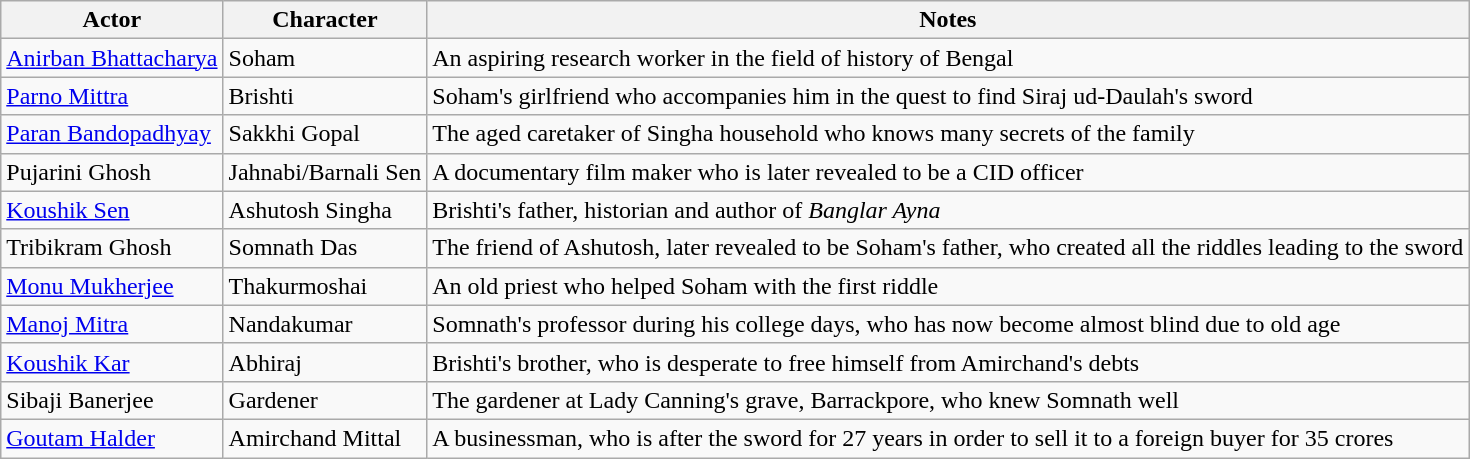<table class="wikitable sortable">
<tr>
<th>Actor</th>
<th>Character</th>
<th>Notes</th>
</tr>
<tr>
<td><a href='#'>Anirban Bhattacharya</a></td>
<td>Soham</td>
<td>An aspiring research worker in the field of history of Bengal</td>
</tr>
<tr>
<td><a href='#'>Parno Mittra</a></td>
<td>Brishti</td>
<td>Soham's girlfriend who accompanies him in the quest to find Siraj ud-Daulah's sword</td>
</tr>
<tr>
<td><a href='#'>Paran Bandopadhyay</a></td>
<td>Sakkhi Gopal</td>
<td>The aged caretaker of Singha household who knows many secrets of the family</td>
</tr>
<tr>
<td>Pujarini Ghosh</td>
<td>Jahnabi/Barnali Sen</td>
<td>A documentary film maker who is later revealed to be a CID officer</td>
</tr>
<tr>
<td><a href='#'>Koushik Sen</a></td>
<td>Ashutosh Singha</td>
<td>Brishti's father, historian and author of <em>Banglar Ayna</em></td>
</tr>
<tr>
<td>Tribikram Ghosh</td>
<td>Somnath Das</td>
<td>The friend of Ashutosh, later revealed to be Soham's father, who created all the riddles leading to the sword</td>
</tr>
<tr>
<td><a href='#'>Monu Mukherjee</a></td>
<td>Thakurmoshai</td>
<td>An old priest who helped Soham with the first riddle</td>
</tr>
<tr>
<td><a href='#'>Manoj Mitra</a></td>
<td>Nandakumar</td>
<td>Somnath's professor during his college days, who has now become almost blind due to old age</td>
</tr>
<tr>
<td><a href='#'>Koushik Kar</a></td>
<td>Abhiraj</td>
<td>Brishti's brother, who is desperate to free himself from Amirchand's debts</td>
</tr>
<tr>
<td>Sibaji Banerjee</td>
<td>Gardener</td>
<td>The gardener at Lady Canning's grave, Barrackpore, who knew Somnath well</td>
</tr>
<tr>
<td><a href='#'>Goutam Halder</a></td>
<td>Amirchand Mittal</td>
<td>A businessman, who is after the sword for 27 years in order to sell it to a foreign buyer for 35 crores</td>
</tr>
</table>
